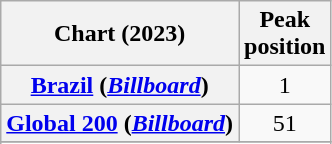<table class="wikitable sortable plainrowheaders" style="text-align:center;">
<tr>
<th scope="col">Chart (2023)</th>
<th scope="col">Peak<br>position</th>
</tr>
<tr>
<th scope="row"><a href='#'>Brazil</a> (<em><a href='#'>Billboard</a></em>)</th>
<td>1</td>
</tr>
<tr>
<th scope="row"><a href='#'>Global 200</a> (<em><a href='#'>Billboard</a></em>)</th>
<td>51</td>
</tr>
<tr>
</tr>
<tr>
</tr>
</table>
